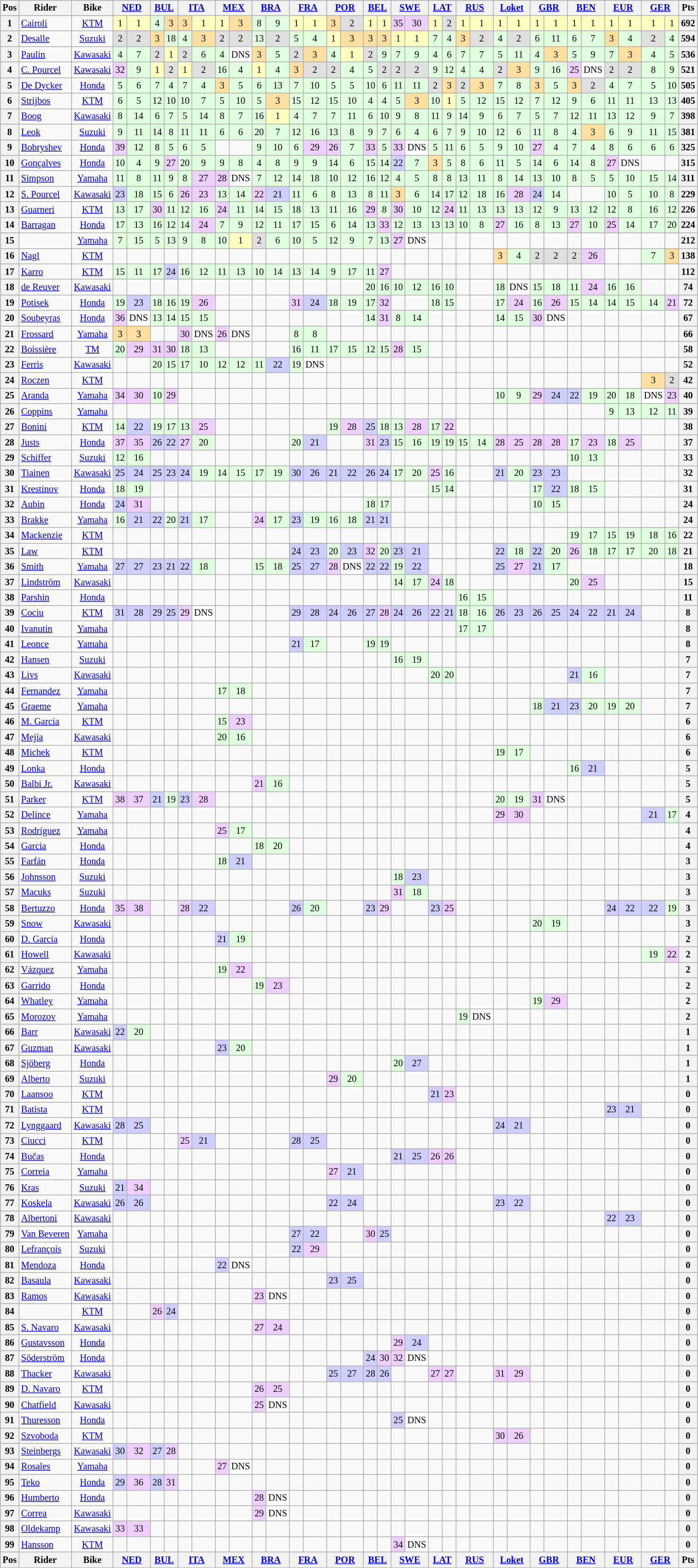<table align="left"| class="wikitable" style="font-size: 85%; text-align: center">
<tr valign="top">
<th valign="middle">Pos</th>
<th valign="middle">Rider</th>
<th valign="middle">Bike</th>
<th colspan=2><a href='#'>NED</a><br></th>
<th colspan=2><a href='#'>BUL</a><br></th>
<th colspan=2><a href='#'>ITA</a><br></th>
<th colspan=2><a href='#'>MEX</a><br></th>
<th colspan=2><a href='#'>BRA</a><br></th>
<th colspan=2><a href='#'>FRA</a><br></th>
<th colspan=2><a href='#'>POR</a><br></th>
<th colspan=2><a href='#'>BEL</a><br></th>
<th colspan=2><a href='#'>SWE</a><br></th>
<th colspan=2><a href='#'>LAT</a><br></th>
<th colspan=2><a href='#'>RUS</a><br></th>
<th colspan=2><a href='#'>Loket</a><br></th>
<th colspan=2><a href='#'>GBR</a><br></th>
<th colspan=2><a href='#'>BEN</a><br></th>
<th colspan=2><a href='#'>EUR</a><br></th>
<th colspan=2><a href='#'>GER</a><br></th>
<th valign="middle">Pts</th>
</tr>
<tr>
<th>1</th>
<td align=left> <a href='#'>Cairoli</a></td>
<td><a href='#'>KTM</a></td>
<td style="background:#ffffbf;">1</td>
<td style="background:#ffffbf;">1</td>
<td style="background:#dfffdf;">4</td>
<td style="background:#ffdf9f;">3</td>
<td style="background:#ffdf9f;">3</td>
<td style="background:#ffffbf;">1</td>
<td style="background:#ffffbf;">1</td>
<td style="background:#ffdf9f;">3</td>
<td style="background:#dfffdf;">8</td>
<td style="background:#dfffdf;">9</td>
<td style="background:#ffffbf;">1</td>
<td style="background:#ffffbf;">1</td>
<td style="background:#ffdf9f;">3</td>
<td style="background:#dfdfdf;">2</td>
<td style="background:#ffffbf;">1</td>
<td style="background:#ffffbf;">1</td>
<td style="background:#efcfff;">35</td>
<td style="background:#efcfff;">30</td>
<td style="background:#ffffbf;">1</td>
<td style="background:#dfdfdf;">2</td>
<td style="background:#ffffbf;">1</td>
<td style="background:#ffffbf;">1</td>
<td style="background:#ffffbf;">1</td>
<td style="background:#ffffbf;">1</td>
<td style="background:#ffffbf;">1</td>
<td style="background:#ffffbf;">1</td>
<td style="background:#ffffbf;">1</td>
<td style="background:#ffffbf;">1</td>
<td style="background:#ffffbf;">1</td>
<td style="background:#ffffbf;">1</td>
<td style="background:#ffffbf;">1</td>
<td style="background:#ffffbf;">1</td>
<th>692</th>
</tr>
<tr>
<th>2</th>
<td align=left> <a href='#'>Desalle</a></td>
<td><a href='#'>Suzuki</a></td>
<td style="background:#dfdfdf;">2</td>
<td style="background:#dfdfdf;">2</td>
<td style="background:#ffdf9f;">3</td>
<td style="background:#dfffdf;">18</td>
<td style="background:#dfffdf;">4</td>
<td style="background:#ffdf9f;">3</td>
<td style="background:#dfdfdf;">2</td>
<td style="background:#dfdfdf;">2</td>
<td style="background:#dfffdf;">13</td>
<td style="background:#dfdfdf;">2</td>
<td style="background:#dfffdf;">5</td>
<td style="background:#dfffdf;">4</td>
<td style="background:#ffffbf;">1</td>
<td style="background:#ffdf9f;">3</td>
<td style="background:#ffdf9f;">3</td>
<td style="background:#ffdf9f;">3</td>
<td style="background:#ffffbf;">1</td>
<td style="background:#ffffbf;">1</td>
<td style="background:#dfffdf;">7</td>
<td style="background:#dfffdf;">4</td>
<td style="background:#ffdf9f;">3</td>
<td style="background:#dfdfdf;">2</td>
<td style="background:#dfffdf;">4</td>
<td style="background:#dfdfdf;">2</td>
<td style="background:#dfffdf;">6</td>
<td style="background:#dfffdf;">11</td>
<td style="background:#dfffdf;">6</td>
<td style="background:#dfffdf;">7</td>
<td style="background:#ffdf9f;">3</td>
<td style="background:#dfffdf;">4</td>
<td style="background:#dfdfdf;">2</td>
<td style="background:#dfffdf;">4</td>
<th>594</th>
</tr>
<tr>
<th>3</th>
<td align=left> <a href='#'>Paulin</a></td>
<td><a href='#'>Kawasaki</a></td>
<td style="background:#dfffdf;">4</td>
<td style="background:#dfffdf;">7</td>
<td style="background:#dfdfdf;">2</td>
<td style="background:#ffffbf;">1</td>
<td style="background:#dfdfdf;">2</td>
<td style="background:#dfffdf;">6</td>
<td style="background:#dfffdf;">4</td>
<td style="background:#ffffff;">DNS</td>
<td style="background:#ffdf9f;">3</td>
<td style="background:#dfffdf;">5</td>
<td style="background:#dfdfdf;">2</td>
<td style="background:#ffdf9f;">3</td>
<td style="background:#dfffdf;">4</td>
<td style="background:#ffffbf;">1</td>
<td style="background:#dfdfdf;">2</td>
<td style="background:#dfffdf;">9</td>
<td style="background:#dfffdf;">7</td>
<td style="background:#dfffdf;">9</td>
<td style="background:#dfffdf;">4</td>
<td style="background:#dfffdf;">6</td>
<td style="background:#dfffdf;">7</td>
<td style="background:#dfffdf;">7</td>
<td style="background:#dfffdf;">5</td>
<td style="background:#dfffdf;">11</td>
<td style="background:#dfffdf;">4</td>
<td style="background:#ffdf9f;">3</td>
<td style="background:#dfffdf;">5</td>
<td style="background:#dfffdf;">9</td>
<td style="background:#dfffdf;">7</td>
<td style="background:#ffdf9f;">3</td>
<td style="background:#dfffdf;">4</td>
<td style="background:#dfffdf;">5</td>
<th>536</th>
</tr>
<tr>
<th>4</th>
<td align=left> <a href='#'>C. Pourcel</a></td>
<td><a href='#'>Kawasaki</a></td>
<td style="background:#efcfff;">32</td>
<td style="background:#dfffdf;">9</td>
<td style="background:#ffffbf;">1</td>
<td style="background:#dfdfdf;">2</td>
<td style="background:#ffffbf;">1</td>
<td style="background:#dfdfdf;">2</td>
<td style="background:#dfffdf;">16</td>
<td style="background:#dfffdf;">4</td>
<td style="background:#ffffbf;">1</td>
<td style="background:#dfffdf;">4</td>
<td style="background:#ffdf9f;">3</td>
<td style="background:#dfdfdf;">2</td>
<td style="background:#dfdfdf;">2</td>
<td style="background:#dfffdf;">4</td>
<td style="background:#dfffdf;">5</td>
<td style="background:#dfdfdf;">2</td>
<td style="background:#dfdfdf;">2</td>
<td style="background:#dfdfdf;">2</td>
<td style="background:#dfffdf;">9</td>
<td style="background:#dfffdf;">12</td>
<td style="background:#dfffdf;">4</td>
<td style="background:#dfffdf;">4</td>
<td style="background:#dfdfdf;">2</td>
<td style="background:#ffdf9f;">3</td>
<td style="background:#dfffdf;">9</td>
<td style="background:#dfffdf;">16</td>
<td style="background:#efcfff;">25</td>
<td style="background:#ffffff;">DNS</td>
<td style="background:#dfdfdf;">2</td>
<td style="background:#dfdfdf;">2</td>
<td style="background:#dfffdf;">8</td>
<td style="background:#dfffdf;">9</td>
<th>521</th>
</tr>
<tr>
<th>5</th>
<td align=left> <a href='#'>De Dycker</a></td>
<td><a href='#'>Honda</a></td>
<td style="background:#dfffdf;">5</td>
<td style="background:#dfffdf;">6</td>
<td style="background:#dfffdf;">7</td>
<td style="background:#dfffdf;">4</td>
<td style="background:#dfffdf;">7</td>
<td style="background:#dfffdf;">4</td>
<td style="background:#ffdf9f;">3</td>
<td style="background:#dfffdf;">5</td>
<td style="background:#dfffdf;">6</td>
<td style="background:#dfffdf;">13</td>
<td style="background:#dfffdf;">7</td>
<td style="background:#dfffdf;">10</td>
<td style="background:#dfffdf;">5</td>
<td style="background:#dfffdf;">5</td>
<td style="background:#dfffdf;">10</td>
<td style="background:#dfffdf;">6</td>
<td style="background:#dfffdf;">11</td>
<td style="background:#dfffdf;">11</td>
<td style="background:#dfdfdf;">2</td>
<td style="background:#ffdf9f;">3</td>
<td style="background:#dfdfdf;">2</td>
<td style="background:#ffdf9f;">3</td>
<td style="background:#dfffdf;">7</td>
<td style="background:#dfffdf;">8</td>
<td style="background:#ffdf9f;">3</td>
<td style="background:#dfffdf;">5</td>
<td style="background:#ffdf9f;">3</td>
<td style="background:#dfdfdf;">2</td>
<td style="background:#dfffdf;">4</td>
<td style="background:#dfffdf;">7</td>
<td style="background:#dfffdf;">5</td>
<td style="background:#dfffdf;">10</td>
<th>505</th>
</tr>
<tr>
<th>6</th>
<td align=left> <a href='#'>Strijbos</a></td>
<td><a href='#'>KTM</a></td>
<td style="background:#dfffdf;">6</td>
<td style="background:#dfffdf;">5</td>
<td style="background:#dfffdf;">12</td>
<td style="background:#dfffdf;">10</td>
<td style="background:#dfffdf;">10</td>
<td style="background:#dfffdf;">7</td>
<td style="background:#dfffdf;">5</td>
<td style="background:#dfffdf;">10</td>
<td style="background:#dfffdf;">5</td>
<td style="background:#ffdf9f;">3</td>
<td style="background:#dfffdf;">15</td>
<td style="background:#dfffdf;">12</td>
<td style="background:#dfffdf;">15</td>
<td style="background:#dfffdf;">10</td>
<td style="background:#dfffdf;">4</td>
<td style="background:#dfffdf;">4</td>
<td style="background:#dfffdf;">5</td>
<td style="background:#ffdf9f;">3</td>
<td style="background:#dfffdf;">10</td>
<td style="background:#ffffbf;">1</td>
<td style="background:#dfffdf;">5</td>
<td style="background:#dfffdf;">12</td>
<td style="background:#dfffdf;">15</td>
<td style="background:#dfffdf;">12</td>
<td style="background:#dfffdf;">7</td>
<td style="background:#dfffdf;">12</td>
<td style="background:#dfffdf;">9</td>
<td style="background:#dfffdf;">6</td>
<td style="background:#dfffdf;">11</td>
<td style="background:#dfffdf;">11</td>
<td style="background:#dfffdf;">13</td>
<td style="background:#dfffdf;">13</td>
<th>405</th>
</tr>
<tr>
<th>7</th>
<td align=left> <a href='#'>Boog</a></td>
<td><a href='#'>Kawasaki</a></td>
<td style="background:#dfffdf;">8</td>
<td style="background:#dfffdf;">14</td>
<td style="background:#dfffdf;">6</td>
<td style="background:#dfffdf;">7</td>
<td style="background:#dfffdf;">5</td>
<td style="background:#dfffdf;">14</td>
<td style="background:#dfffdf;">8</td>
<td style="background:#dfffdf;">7</td>
<td style="background:#dfffdf;">16</td>
<td style="background:#ffffbf;">1</td>
<td style="background:#dfffdf;">4</td>
<td style="background:#dfffdf;">7</td>
<td style="background:#dfffdf;">7</td>
<td style="background:#dfffdf;">11</td>
<td style="background:#dfffdf;">6</td>
<td style="background:#dfffdf;">10</td>
<td style="background:#dfffdf;">9</td>
<td style="background:#dfffdf;">8</td>
<td style="background:#dfffdf;">11</td>
<td style="background:#dfffdf;">9</td>
<td style="background:#dfffdf;">14</td>
<td style="background:#dfffdf;">9</td>
<td style="background:#dfffdf;">6</td>
<td style="background:#dfffdf;">7</td>
<td style="background:#dfffdf;">5</td>
<td style="background:#dfffdf;">7</td>
<td style="background:#dfffdf;">12</td>
<td style="background:#dfffdf;">11</td>
<td style="background:#dfffdf;">13</td>
<td style="background:#dfffdf;">12</td>
<td style="background:#dfffdf;">9</td>
<td style="background:#dfffdf;">7</td>
<th>398</th>
</tr>
<tr>
<th>8</th>
<td align=left> <a href='#'>Leok</a></td>
<td><a href='#'>Suzuki</a></td>
<td style="background:#dfffdf;">9</td>
<td style="background:#dfffdf;">11</td>
<td style="background:#dfffdf;">14</td>
<td style="background:#dfffdf;">8</td>
<td style="background:#dfffdf;">11</td>
<td style="background:#dfffdf;">11</td>
<td style="background:#dfffdf;">6</td>
<td style="background:#dfffdf;">6</td>
<td style="background:#dfffdf;">20</td>
<td style="background:#dfffdf;">7</td>
<td style="background:#dfffdf;">12</td>
<td style="background:#dfffdf;">16</td>
<td style="background:#dfffdf;">13</td>
<td style="background:#dfffdf;">8</td>
<td style="background:#dfffdf;">9</td>
<td style="background:#dfffdf;">7</td>
<td style="background:#dfffdf;">6</td>
<td style="background:#dfffdf;">4</td>
<td style="background:#dfffdf;">6</td>
<td style="background:#dfffdf;">7</td>
<td style="background:#dfffdf;">9</td>
<td style="background:#dfffdf;">10</td>
<td style="background:#dfffdf;">12</td>
<td style="background:#dfffdf;">6</td>
<td style="background:#dfffdf;">11</td>
<td style="background:#dfffdf;">8</td>
<td style="background:#dfffdf;">4</td>
<td style="background:#ffdf9f;">3</td>
<td style="background:#dfffdf;">6</td>
<td style="background:#dfffdf;">9</td>
<td style="background:#dfffdf;">11</td>
<td style="background:#dfffdf;">15</td>
<th>381</th>
</tr>
<tr>
<th>9</th>
<td align=left> <a href='#'>Bobryshev</a></td>
<td><a href='#'>Honda</a></td>
<td style="background:#efcfff;">39</td>
<td style="background:#dfffdf;">12</td>
<td style="background:#dfffdf;">8</td>
<td style="background:#dfffdf;">5</td>
<td style="background:#dfffdf;">6</td>
<td style="background:#dfffdf;">5</td>
<td></td>
<td></td>
<td style="background:#dfffdf;">9</td>
<td style="background:#dfffdf;">10</td>
<td style="background:#dfffdf;">6</td>
<td style="background:#efcfff;">29</td>
<td style="background:#efcfff;">26</td>
<td style="background:#dfffdf;">7</td>
<td style="background:#efcfff;">33</td>
<td style="background:#dfffdf;">5</td>
<td style="background:#efcfff;">33</td>
<td style="background:#ffffff;">DNS</td>
<td style="background:#dfffdf;">5</td>
<td style="background:#dfffdf;">11</td>
<td style="background:#dfffdf;">6</td>
<td style="background:#dfffdf;">5</td>
<td style="background:#dfffdf;">9</td>
<td style="background:#dfffdf;">10</td>
<td style="background:#efcfff;">27</td>
<td style="background:#dfffdf;">4</td>
<td style="background:#dfffdf;">7</td>
<td style="background:#dfffdf;">4</td>
<td style="background:#dfffdf;">8</td>
<td style="background:#dfffdf;">6</td>
<td style="background:#dfffdf;">6</td>
<td style="background:#dfffdf;">6</td>
<th>325</th>
</tr>
<tr>
<th>10</th>
<td align=left> <a href='#'>Gonçalves</a></td>
<td><a href='#'>Honda</a></td>
<td style="background:#dfffdf;">10</td>
<td style="background:#dfffdf;">4</td>
<td style="background:#dfffdf;">9</td>
<td style="background:#efcfff;">27</td>
<td style="background:#dfffdf;">20</td>
<td style="background:#dfffdf;">9</td>
<td style="background:#dfffdf;">9</td>
<td style="background:#dfffdf;">8</td>
<td style="background:#dfffdf;">4</td>
<td style="background:#dfffdf;">8</td>
<td style="background:#dfffdf;">9</td>
<td style="background:#dfffdf;">9</td>
<td style="background:#dfffdf;">14</td>
<td style="background:#dfffdf;">6</td>
<td style="background:#dfffdf;">15</td>
<td style="background:#dfffdf;">14</td>
<td style="background:#cfcfff;">22</td>
<td style="background:#dfffdf;">7</td>
<td style="background:#ffdf9f;">3</td>
<td style="background:#dfffdf;">5</td>
<td style="background:#dfffdf;">8</td>
<td style="background:#dfffdf;">6</td>
<td style="background:#dfffdf;">11</td>
<td style="background:#dfffdf;">5</td>
<td style="background:#dfffdf;">14</td>
<td style="background:#dfffdf;">6</td>
<td style="background:#dfffdf;">14</td>
<td style="background:#dfffdf;">8</td>
<td style="background:#efcfff;">27</td>
<td style="background:#ffffff;">DNS</td>
<td></td>
<td></td>
<th>315</th>
</tr>
<tr>
<th>11</th>
<td align=left> <a href='#'>Simpson</a></td>
<td><a href='#'>Yamaha</a></td>
<td style="background:#dfffdf;">11</td>
<td style="background:#dfffdf;">8</td>
<td style="background:#dfffdf;">11</td>
<td style="background:#dfffdf;">9</td>
<td style="background:#dfffdf;">8</td>
<td style="background:#efcfff;">27</td>
<td style="background:#efcfff;">28</td>
<td style="background:#ffffff;">DNS</td>
<td style="background:#dfffdf;">7</td>
<td style="background:#dfffdf;">12</td>
<td style="background:#dfffdf;">14</td>
<td style="background:#dfffdf;">18</td>
<td style="background:#dfffdf;">10</td>
<td style="background:#dfffdf;">12</td>
<td style="background:#dfffdf;">16</td>
<td style="background:#dfffdf;">12</td>
<td style="background:#dfffdf;">4</td>
<td style="background:#dfffdf;">5</td>
<td style="background:#dfffdf;">8</td>
<td style="background:#dfffdf;">8</td>
<td style="background:#dfffdf;">13</td>
<td style="background:#dfffdf;">11</td>
<td style="background:#dfffdf;">8</td>
<td style="background:#dfffdf;">14</td>
<td style="background:#dfffdf;">13</td>
<td style="background:#dfffdf;">10</td>
<td style="background:#dfffdf;">8</td>
<td style="background:#dfffdf;">5</td>
<td style="background:#dfffdf;">5</td>
<td style="background:#dfffdf;">10</td>
<td style="background:#dfffdf;">15</td>
<td style="background:#dfffdf;">14</td>
<th>311</th>
</tr>
<tr>
<th>12</th>
<td align=left> <a href='#'>S. Pourcel</a></td>
<td><a href='#'>Kawasaki</a></td>
<td style="background:#cfcfff;">23</td>
<td style="background:#dfffdf;">18</td>
<td style="background:#dfffdf;">15</td>
<td style="background:#dfffdf;">6</td>
<td style="background:#efcfff;">26</td>
<td style="background:#efcfff;">23</td>
<td style="background:#dfffdf;">13</td>
<td style="background:#dfffdf;">14</td>
<td style="background:#efcfff;">22</td>
<td style="background:#cfcfff;">21</td>
<td style="background:#dfffdf;">11</td>
<td style="background:#dfffdf;">6</td>
<td style="background:#dfffdf;">8</td>
<td style="background:#dfffdf;">13</td>
<td style="background:#dfffdf;">8</td>
<td style="background:#dfffdf;">11</td>
<td style="background:#ffdf9f;">3</td>
<td style="background:#dfffdf;">6</td>
<td style="background:#dfffdf;">14</td>
<td style="background:#dfffdf;">17</td>
<td style="background:#dfffdf;">12</td>
<td style="background:#dfffdf;">18</td>
<td style="background:#dfffdf;">16</td>
<td style="background:#efcfff;">28</td>
<td style="background:#cfcfff;">24</td>
<td style="background:#dfffdf;">14</td>
<td></td>
<td></td>
<td style="background:#dfffdf;">10</td>
<td style="background:#dfffdf;">5</td>
<td style="background:#dfffdf;">10</td>
<td style="background:#dfffdf;">8</td>
<th>229</th>
</tr>
<tr>
<th>13</th>
<td align=left> <a href='#'>Guarneri</a></td>
<td><a href='#'>KTM</a></td>
<td style="background:#dfffdf;">13</td>
<td style="background:#dfffdf;">17</td>
<td style="background:#efcfff;">30</td>
<td style="background:#dfffdf;">11</td>
<td style="background:#dfffdf;">12</td>
<td style="background:#dfffdf;">16</td>
<td style="background:#efcfff;">24</td>
<td style="background:#dfffdf;">11</td>
<td style="background:#dfffdf;">14</td>
<td style="background:#dfffdf;">15</td>
<td style="background:#dfffdf;">18</td>
<td style="background:#dfffdf;">13</td>
<td style="background:#dfffdf;">11</td>
<td style="background:#dfffdf;">16</td>
<td style="background:#efcfff;">29</td>
<td style="background:#dfffdf;">8</td>
<td style="background:#efcfff;">30</td>
<td style="background:#dfffdf;">10</td>
<td style="background:#dfffdf;">12</td>
<td style="background:#efcfff;">24</td>
<td style="background:#dfffdf;">11</td>
<td style="background:#dfffdf;">13</td>
<td style="background:#dfffdf;">13</td>
<td style="background:#dfffdf;">13</td>
<td style="background:#dfffdf;">12</td>
<td style="background:#dfffdf;">9</td>
<td style="background:#dfffdf;">13</td>
<td style="background:#dfffdf;">12</td>
<td style="background:#dfffdf;">12</td>
<td style="background:#dfffdf;">8</td>
<td style="background:#dfffdf;">16</td>
<td style="background:#dfffdf;">12</td>
<th>226</th>
</tr>
<tr>
<th>14</th>
<td align=left> <a href='#'>Barragan</a></td>
<td><a href='#'>Honda</a></td>
<td style="background:#dfffdf;">17</td>
<td style="background:#dfffdf;">13</td>
<td style="background:#dfffdf;">16</td>
<td style="background:#dfffdf;">12</td>
<td style="background:#dfffdf;">14</td>
<td style="background:#efcfff;">24</td>
<td style="background:#dfffdf;">7</td>
<td style="background:#dfffdf;">9</td>
<td style="background:#dfffdf;">12</td>
<td style="background:#dfffdf;">11</td>
<td style="background:#dfffdf;">17</td>
<td style="background:#dfffdf;">15</td>
<td style="background:#dfffdf;">6</td>
<td style="background:#dfffdf;">14</td>
<td style="background:#dfffdf;">13</td>
<td style="background:#efcfff;">33</td>
<td style="background:#dfffdf;">12</td>
<td style="background:#dfffdf;">13</td>
<td style="background:#dfffdf;">13</td>
<td style="background:#dfffdf;">13</td>
<td style="background:#dfffdf;">10</td>
<td style="background:#dfffdf;">8</td>
<td style="background:#efcfff;">27</td>
<td style="background:#dfffdf;">16</td>
<td style="background:#dfffdf;">8</td>
<td style="background:#dfffdf;">13</td>
<td style="background:#efcfff;">27</td>
<td style="background:#dfffdf;">10</td>
<td style="background:#efcfff;">25</td>
<td style="background:#dfffdf;">14</td>
<td style="background:#dfffdf;">17</td>
<td style="background:#dfffdf;">20</td>
<th>224</th>
</tr>
<tr>
<th>15</th>
<td align=left></td>
<td><a href='#'>Yamaha</a></td>
<td style="background:#dfffdf;">7</td>
<td style="background:#dfffdf;">15</td>
<td style="background:#dfffdf;">5</td>
<td style="background:#dfffdf;">13</td>
<td style="background:#dfffdf;">9</td>
<td style="background:#dfffdf;">8</td>
<td style="background:#dfffdf;">10</td>
<td style="background:#ffffbf;">1</td>
<td style="background:#dfdfdf;">2</td>
<td style="background:#dfffdf;">6</td>
<td style="background:#dfffdf;">10</td>
<td style="background:#dfffdf;">5</td>
<td style="background:#dfffdf;">12</td>
<td style="background:#dfffdf;">9</td>
<td style="background:#dfffdf;">7</td>
<td style="background:#dfffdf;">13</td>
<td style="background:#efcfff;">27</td>
<td style="background:#ffffff;">DNS</td>
<td></td>
<td></td>
<td></td>
<td></td>
<td></td>
<td></td>
<td></td>
<td></td>
<td></td>
<td></td>
<td></td>
<td></td>
<td></td>
<td></td>
<th>212</th>
</tr>
<tr>
<th>16</th>
<td align=left> <a href='#'>Nagl</a></td>
<td><a href='#'>KTM</a></td>
<td></td>
<td></td>
<td></td>
<td></td>
<td></td>
<td></td>
<td></td>
<td></td>
<td></td>
<td></td>
<td></td>
<td></td>
<td></td>
<td></td>
<td></td>
<td></td>
<td></td>
<td></td>
<td></td>
<td></td>
<td></td>
<td></td>
<td style="background:#ffdf9f;">3</td>
<td style="background:#dfffdf;">4</td>
<td style="background:#dfdfdf;">2</td>
<td style="background:#dfdfdf;">2</td>
<td style="background:#dfdfdf;">2</td>
<td style="background:#efcfff;">26</td>
<td></td>
<td></td>
<td style="background:#dfffdf;">7</td>
<td style="background:#ffdf9f;">3</td>
<th>138</th>
</tr>
<tr>
<th>17</th>
<td align=left> <a href='#'>Karro</a></td>
<td><a href='#'>KTM</a></td>
<td style="background:#dfffdf;">15</td>
<td style="background:#dfffdf;">11</td>
<td style="background:#dfffdf;">17</td>
<td style="background:#cfcfff;">24</td>
<td style="background:#dfffdf;">16</td>
<td style="background:#dfffdf;">12</td>
<td style="background:#dfffdf;">11</td>
<td style="background:#dfffdf;">13</td>
<td style="background:#dfffdf;">10</td>
<td style="background:#dfffdf;">14</td>
<td style="background:#dfffdf;">13</td>
<td style="background:#dfffdf;">14</td>
<td style="background:#dfffdf;">9</td>
<td style="background:#dfffdf;">17</td>
<td style="background:#dfffdf;">11</td>
<td style="background:#efcfff;">27</td>
<td></td>
<td></td>
<td></td>
<td></td>
<td></td>
<td></td>
<td></td>
<td></td>
<td></td>
<td></td>
<td></td>
<td></td>
<td></td>
<td></td>
<td></td>
<td></td>
<th>112</th>
</tr>
<tr>
<th>18</th>
<td align=left> <a href='#'>de Reuver</a></td>
<td><a href='#'>Kawasaki</a></td>
<td></td>
<td></td>
<td></td>
<td></td>
<td></td>
<td></td>
<td></td>
<td></td>
<td></td>
<td></td>
<td></td>
<td></td>
<td></td>
<td></td>
<td style="background:#dfffdf;">20</td>
<td style="background:#dfffdf;">16</td>
<td style="background:#dfffdf;">10</td>
<td style="background:#dfffdf;">12</td>
<td style="background:#dfffdf;">16</td>
<td style="background:#dfffdf;">10</td>
<td></td>
<td></td>
<td style="background:#dfffdf;">18</td>
<td style="background:#ffffff;">DNS</td>
<td style="background:#dfffdf;">15</td>
<td style="background:#dfffdf;">18</td>
<td style="background:#dfffdf;">11</td>
<td style="background:#efcfff;">24</td>
<td style="background:#dfffdf;">16</td>
<td style="background:#dfffdf;">16</td>
<td></td>
<td></td>
<th>74</th>
</tr>
<tr>
<th>19</th>
<td align=left> <a href='#'>Potisek</a></td>
<td><a href='#'>Honda</a></td>
<td style="background:#dfffdf;">19</td>
<td style="background:#cfcfff;">23</td>
<td style="background:#dfffdf;">18</td>
<td style="background:#dfffdf;">16</td>
<td style="background:#dfffdf;">19</td>
<td style="background:#efcfff;">26</td>
<td></td>
<td></td>
<td></td>
<td></td>
<td style="background:#efcfff;">31</td>
<td style="background:#cfcfff;">24</td>
<td style="background:#dfffdf;">18</td>
<td style="background:#dfffdf;">19</td>
<td style="background:#dfffdf;">17</td>
<td style="background:#efcfff;">32</td>
<td></td>
<td></td>
<td style="background:#dfffdf;">18</td>
<td style="background:#dfffdf;">15</td>
<td></td>
<td></td>
<td style="background:#dfffdf;">17</td>
<td style="background:#efcfff;">24</td>
<td style="background:#dfffdf;">16</td>
<td style="background:#efcfff;">26</td>
<td style="background:#dfffdf;">15</td>
<td style="background:#dfffdf;">14</td>
<td style="background:#dfffdf;">14</td>
<td style="background:#dfffdf;">15</td>
<td style="background:#dfffdf;">14</td>
<td style="background:#efcfff;">21</td>
<th>72</th>
</tr>
<tr>
<th>20</th>
<td align=left> <a href='#'>Soubeyras</a></td>
<td><a href='#'>Honda</a></td>
<td style="background:#efcfff;">36</td>
<td style="background:#ffffff;">DNS</td>
<td style="background:#dfffdf;">13</td>
<td style="background:#dfffdf;">14</td>
<td style="background:#dfffdf;">15</td>
<td style="background:#dfffdf;">15</td>
<td></td>
<td></td>
<td></td>
<td></td>
<td></td>
<td></td>
<td></td>
<td></td>
<td style="background:#dfffdf;">14</td>
<td style="background:#efcfff;">31</td>
<td style="background:#dfffdf;">8</td>
<td style="background:#dfffdf;">14</td>
<td></td>
<td></td>
<td></td>
<td></td>
<td style="background:#dfffdf;">14</td>
<td style="background:#dfffdf;">15</td>
<td style="background:#efcfff;">30</td>
<td style="background:#ffffff;">DNS</td>
<td></td>
<td></td>
<td></td>
<td></td>
<td></td>
<td></td>
<th>67</th>
</tr>
<tr>
<th>21</th>
<td align=left> <a href='#'>Frossard</a></td>
<td><a href='#'>Yamaha</a></td>
<td style="background:#ffdf9f;">3</td>
<td style="background:#ffdf9f;">3</td>
<td></td>
<td></td>
<td style="background:#efcfff;">30</td>
<td style="background:#ffffff;">DNS</td>
<td style="background:#efcfff;">26</td>
<td style="background:#ffffff;">DNS</td>
<td></td>
<td></td>
<td style="background:#dfffdf;">8</td>
<td style="background:#dfffdf;">8</td>
<td></td>
<td></td>
<td></td>
<td></td>
<td></td>
<td></td>
<td></td>
<td></td>
<td></td>
<td></td>
<td></td>
<td></td>
<td></td>
<td></td>
<td></td>
<td></td>
<td></td>
<td></td>
<td></td>
<td></td>
<th>66</th>
</tr>
<tr>
<th>22</th>
<td align=left> <a href='#'>Boissière</a></td>
<td><a href='#'>TM</a></td>
<td style="background:#dfffdf;">20</td>
<td style="background:#efcfff;">29</td>
<td style="background:#efcfff;">31</td>
<td style="background:#efcfff;">30</td>
<td style="background:#dfffdf;">18</td>
<td style="background:#dfffdf;">13</td>
<td></td>
<td></td>
<td></td>
<td></td>
<td style="background:#dfffdf;">16</td>
<td style="background:#dfffdf;">11</td>
<td style="background:#dfffdf;">17</td>
<td style="background:#dfffdf;">15</td>
<td style="background:#dfffdf;">12</td>
<td style="background:#dfffdf;">15</td>
<td style="background:#efcfff;">28</td>
<td style="background:#dfffdf;">15</td>
<td></td>
<td></td>
<td></td>
<td></td>
<td></td>
<td></td>
<td></td>
<td></td>
<td></td>
<td></td>
<td></td>
<td></td>
<td></td>
<td></td>
<th>58</th>
</tr>
<tr>
<th>23</th>
<td align=left> <a href='#'>Ferris</a></td>
<td><a href='#'>Kawasaki</a></td>
<td></td>
<td></td>
<td style="background:#dfffdf;">20</td>
<td style="background:#dfffdf;">15</td>
<td style="background:#dfffdf;">17</td>
<td style="background:#dfffdf;">10</td>
<td style="background:#dfffdf;">12</td>
<td style="background:#dfffdf;">12</td>
<td style="background:#dfffdf;">11</td>
<td style="background:#cfcfff;">22</td>
<td style="background:#dfffdf;">19</td>
<td style="background:#ffffff;">DNS</td>
<td></td>
<td></td>
<td></td>
<td></td>
<td></td>
<td></td>
<td></td>
<td></td>
<td></td>
<td></td>
<td></td>
<td></td>
<td></td>
<td></td>
<td></td>
<td></td>
<td></td>
<td></td>
<td></td>
<td></td>
<th>52</th>
</tr>
<tr>
<th>24</th>
<td align=left> <a href='#'>Roczen</a></td>
<td><a href='#'>KTM</a></td>
<td></td>
<td></td>
<td></td>
<td></td>
<td></td>
<td></td>
<td></td>
<td></td>
<td></td>
<td></td>
<td></td>
<td></td>
<td></td>
<td></td>
<td></td>
<td></td>
<td></td>
<td></td>
<td></td>
<td></td>
<td></td>
<td></td>
<td></td>
<td></td>
<td></td>
<td></td>
<td></td>
<td></td>
<td></td>
<td></td>
<td style="background:#ffdf9f;">3</td>
<td style="background:#dfdfdf;">2</td>
<th>42</th>
</tr>
<tr>
<th>25</th>
<td align=left> <a href='#'>Aranda</a></td>
<td><a href='#'>Yamaha</a></td>
<td style="background:#efcfff;">34</td>
<td style="background:#efcfff;">30</td>
<td style="background:#dfffdf;">10</td>
<td style="background:#efcfff;">29</td>
<td></td>
<td></td>
<td></td>
<td></td>
<td></td>
<td></td>
<td></td>
<td></td>
<td></td>
<td></td>
<td></td>
<td></td>
<td></td>
<td></td>
<td></td>
<td></td>
<td></td>
<td></td>
<td style="background:#dfffdf;">10</td>
<td style="background:#dfffdf;">9</td>
<td style="background:#efcfff;">29</td>
<td style="background:#cfcfff;">24</td>
<td style="background:#cfcfff;">22</td>
<td style="background:#dfffdf;">19</td>
<td style="background:#dfffdf;">20</td>
<td style="background:#dfffdf;">18</td>
<td style="background:#ffffff;">DNS</td>
<td style="background:#efcfff;">23</td>
<th>40</th>
</tr>
<tr>
<th>26</th>
<td align=left> <a href='#'>Coppins</a></td>
<td><a href='#'>Yamaha</a></td>
<td></td>
<td></td>
<td></td>
<td></td>
<td></td>
<td></td>
<td></td>
<td></td>
<td></td>
<td></td>
<td></td>
<td></td>
<td></td>
<td></td>
<td></td>
<td></td>
<td></td>
<td></td>
<td></td>
<td></td>
<td></td>
<td></td>
<td></td>
<td></td>
<td></td>
<td></td>
<td></td>
<td></td>
<td style="background:#dfffdf;">9</td>
<td style="background:#dfffdf;">13</td>
<td style="background:#dfffdf;">12</td>
<td style="background:#dfffdf;">11</td>
<th>39</th>
</tr>
<tr>
<th>27</th>
<td align=left> <a href='#'>Bonini</a></td>
<td><a href='#'>KTM</a></td>
<td style="background:#dfffdf;">14</td>
<td style="background:#cfcfff;">22</td>
<td style="background:#dfffdf;">19</td>
<td style="background:#dfffdf;">17</td>
<td style="background:#dfffdf;">13</td>
<td style="background:#efcfff;">25</td>
<td></td>
<td></td>
<td></td>
<td></td>
<td></td>
<td></td>
<td style="background:#dfffdf;">19</td>
<td style="background:#efcfff;">28</td>
<td style="background:#cfcfff;">25</td>
<td style="background:#dfffdf;">18</td>
<td style="background:#dfffdf;">13</td>
<td style="background:#efcfff;">28</td>
<td style="background:#dfffdf;">17</td>
<td style="background:#efcfff;">22</td>
<td></td>
<td></td>
<td></td>
<td></td>
<td></td>
<td></td>
<td></td>
<td></td>
<td></td>
<td></td>
<td></td>
<td></td>
<th>38</th>
</tr>
<tr>
<th>28</th>
<td align=left> <a href='#'>Justs</a></td>
<td><a href='#'>Honda</a></td>
<td style="background:#efcfff;">37</td>
<td style="background:#efcfff;">35</td>
<td style="background:#cfcfff;">26</td>
<td style="background:#cfcfff;">22</td>
<td style="background:#efcfff;">27</td>
<td style="background:#dfffdf;">20</td>
<td></td>
<td></td>
<td></td>
<td></td>
<td style="background:#dfffdf;">20</td>
<td style="background:#cfcfff;">21</td>
<td></td>
<td></td>
<td style="background:#efcfff;">31</td>
<td style="background:#cfcfff;">23</td>
<td style="background:#dfffdf;">15</td>
<td style="background:#dfffdf;">16</td>
<td style="background:#dfffdf;">19</td>
<td style="background:#dfffdf;">19</td>
<td style="background:#dfffdf;">15</td>
<td style="background:#dfffdf;">14</td>
<td style="background:#efcfff;">28</td>
<td style="background:#efcfff;">25</td>
<td style="background:#efcfff;">28</td>
<td style="background:#efcfff;">28</td>
<td style="background:#dfffdf;">17</td>
<td style="background:#efcfff;">23</td>
<td style="background:#dfffdf;">18</td>
<td style="background:#efcfff;">25</td>
<td></td>
<td></td>
<th>37</th>
</tr>
<tr>
<th>29</th>
<td align=left> <a href='#'>Schiffer</a></td>
<td><a href='#'>Suzuki</a></td>
<td style="background:#dfffdf;">12</td>
<td style="background:#dfffdf;">16</td>
<td></td>
<td></td>
<td></td>
<td></td>
<td></td>
<td></td>
<td></td>
<td></td>
<td></td>
<td></td>
<td></td>
<td></td>
<td></td>
<td></td>
<td></td>
<td></td>
<td></td>
<td></td>
<td></td>
<td></td>
<td></td>
<td></td>
<td></td>
<td></td>
<td style="background:#dfffdf;">10</td>
<td style="background:#dfffdf;">13</td>
<td></td>
<td></td>
<td></td>
<td></td>
<th>33</th>
</tr>
<tr>
<th>30</th>
<td align=left> <a href='#'>Tiainen</a></td>
<td><a href='#'>Kawasaki</a></td>
<td style="background:#cfcfff;">25</td>
<td style="background:#cfcfff;">24</td>
<td style="background:#cfcfff;">25</td>
<td style="background:#cfcfff;">23</td>
<td style="background:#cfcfff;">24</td>
<td style="background:#dfffdf;">19</td>
<td style="background:#dfffdf;">14</td>
<td style="background:#dfffdf;">15</td>
<td style="background:#dfffdf;">17</td>
<td style="background:#dfffdf;">19</td>
<td style="background:#cfcfff;">30</td>
<td style="background:#cfcfff;">26</td>
<td style="background:#cfcfff;">21</td>
<td style="background:#cfcfff;">22</td>
<td style="background:#cfcfff;">26</td>
<td style="background:#cfcfff;">24</td>
<td style="background:#dfffdf;">17</td>
<td style="background:#dfffdf;">20</td>
<td style="background:#efcfff;">25</td>
<td style="background:#dfffdf;">16</td>
<td></td>
<td></td>
<td style="background:#cfcfff;">21</td>
<td style="background:#dfffdf;">20</td>
<td style="background:#cfcfff;">23</td>
<td style="background:#cfcfff;">23</td>
<td></td>
<td></td>
<td></td>
<td></td>
<td></td>
<td></td>
<th>32</th>
</tr>
<tr>
<th>31</th>
<td align=left> <a href='#'>Krestinov</a></td>
<td><a href='#'>Honda</a></td>
<td style="background:#dfffdf;">18</td>
<td style="background:#dfffdf;">19</td>
<td></td>
<td></td>
<td></td>
<td></td>
<td></td>
<td></td>
<td></td>
<td></td>
<td></td>
<td></td>
<td></td>
<td></td>
<td></td>
<td></td>
<td></td>
<td></td>
<td style="background:#dfffdf;">15</td>
<td style="background:#dfffdf;">14</td>
<td></td>
<td></td>
<td></td>
<td></td>
<td style="background:#dfffdf;">17</td>
<td style="background:#cfcfff;">22</td>
<td style="background:#dfffdf;">18</td>
<td style="background:#dfffdf;">15</td>
<td></td>
<td></td>
<td></td>
<td></td>
<th>31</th>
</tr>
<tr>
<th>32</th>
<td align=left> <a href='#'>Aubin</a></td>
<td><a href='#'>Honda</a></td>
<td style="background:#cfcfff;">24</td>
<td style="background:#efcfff;">31</td>
<td></td>
<td></td>
<td></td>
<td></td>
<td></td>
<td></td>
<td></td>
<td></td>
<td></td>
<td></td>
<td></td>
<td></td>
<td style="background:#dfffdf;">18</td>
<td style="background:#dfffdf;">17</td>
<td></td>
<td></td>
<td></td>
<td></td>
<td></td>
<td></td>
<td></td>
<td></td>
<td style="background:#dfffdf;">10</td>
<td style="background:#dfffdf;">15</td>
<td></td>
<td></td>
<td></td>
<td></td>
<td></td>
<td></td>
<th>24</th>
</tr>
<tr>
<th>33</th>
<td align=left> <a href='#'>Brakke</a></td>
<td><a href='#'>Yamaha</a></td>
<td style="background:#dfffdf;">16</td>
<td style="background:#cfcfff;">21</td>
<td style="background:#cfcfff;">22</td>
<td style="background:#dfffdf;">20</td>
<td style="background:#cfcfff;">21</td>
<td style="background:#dfffdf;">17</td>
<td></td>
<td></td>
<td style="background:#efcfff;">24</td>
<td style="background:#dfffdf;">17</td>
<td style="background:#cfcfff;">23</td>
<td style="background:#dfffdf;">19</td>
<td style="background:#dfffdf;">16</td>
<td style="background:#dfffdf;">18</td>
<td style="background:#cfcfff;">21</td>
<td style="background:#cfcfff;">21</td>
<td></td>
<td></td>
<td></td>
<td></td>
<td></td>
<td></td>
<td></td>
<td></td>
<td></td>
<td></td>
<td></td>
<td></td>
<td></td>
<td></td>
<td></td>
<td></td>
<th>24</th>
</tr>
<tr>
<th>34</th>
<td align=left> <a href='#'>Mackenzie</a></td>
<td><a href='#'>KTM</a></td>
<td></td>
<td></td>
<td></td>
<td></td>
<td></td>
<td></td>
<td></td>
<td></td>
<td></td>
<td></td>
<td></td>
<td></td>
<td></td>
<td></td>
<td></td>
<td></td>
<td></td>
<td></td>
<td></td>
<td></td>
<td></td>
<td></td>
<td></td>
<td></td>
<td></td>
<td></td>
<td style="background:#dfffdf;">19</td>
<td style="background:#dfffdf;">17</td>
<td style="background:#dfffdf;">15</td>
<td style="background:#dfffdf;">19</td>
<td style="background:#dfffdf;">18</td>
<td style="background:#dfffdf;">16</td>
<th>22</th>
</tr>
<tr>
<th>35</th>
<td align=left> <a href='#'>Law</a></td>
<td><a href='#'>KTM</a></td>
<td></td>
<td></td>
<td></td>
<td></td>
<td></td>
<td></td>
<td></td>
<td></td>
<td></td>
<td></td>
<td style="background:#cfcfff;">24</td>
<td style="background:#cfcfff;">23</td>
<td style="background:#dfffdf;">20</td>
<td style="background:#cfcfff;">23</td>
<td style="background:#efcfff;">32</td>
<td style="background:#dfffdf;">20</td>
<td style="background:#cfcfff;">23</td>
<td style="background:#cfcfff;">21</td>
<td></td>
<td></td>
<td></td>
<td></td>
<td style="background:#cfcfff;">22</td>
<td style="background:#dfffdf;">18</td>
<td style="background:#cfcfff;">22</td>
<td style="background:#dfffdf;">20</td>
<td style="background:#efcfff;">26</td>
<td style="background:#dfffdf;">18</td>
<td style="background:#dfffdf;">17</td>
<td style="background:#dfffdf;">17</td>
<td style="background:#dfffdf;">20</td>
<td style="background:#dfffdf;">18</td>
<th>21</th>
</tr>
<tr>
<th>36</th>
<td align=left> <a href='#'>Smith</a></td>
<td><a href='#'>Yamaha</a></td>
<td style="background:#cfcfff;">27</td>
<td style="background:#cfcfff;">27</td>
<td style="background:#cfcfff;">23</td>
<td style="background:#cfcfff;">21</td>
<td style="background:#cfcfff;">22</td>
<td style="background:#dfffdf;">18</td>
<td></td>
<td></td>
<td style="background:#dfffdf;">15</td>
<td style="background:#dfffdf;">18</td>
<td style="background:#cfcfff;">25</td>
<td style="background:#cfcfff;">27</td>
<td style="background:#efcfff;">28</td>
<td style="background:#ffffff;">DNS</td>
<td style="background:#cfcfff;">22</td>
<td style="background:#cfcfff;">22</td>
<td style="background:#dfffdf;">19</td>
<td style="background:#cfcfff;">22</td>
<td></td>
<td></td>
<td></td>
<td></td>
<td style="background:#cfcfff;">25</td>
<td style="background:#efcfff;">27</td>
<td style="background:#cfcfff;">21</td>
<td style="background:#dfffdf;">17</td>
<td></td>
<td></td>
<td></td>
<td></td>
<td></td>
<td></td>
<th>18</th>
</tr>
<tr>
<th>37</th>
<td align=left> <a href='#'>Lindström</a></td>
<td><a href='#'>Kawasaki</a></td>
<td></td>
<td></td>
<td></td>
<td></td>
<td></td>
<td></td>
<td></td>
<td></td>
<td></td>
<td></td>
<td></td>
<td></td>
<td></td>
<td></td>
<td></td>
<td></td>
<td style="background:#dfffdf;">14</td>
<td style="background:#dfffdf;">17</td>
<td style="background:#efcfff;">24</td>
<td style="background:#dfffdf;">18</td>
<td></td>
<td></td>
<td></td>
<td></td>
<td></td>
<td></td>
<td style="background:#dfffdf;">20</td>
<td style="background:#efcfff;">25</td>
<td></td>
<td></td>
<td></td>
<td></td>
<th>15</th>
</tr>
<tr>
<th>38</th>
<td align=left> <a href='#'>Parshin</a></td>
<td><a href='#'>Honda</a></td>
<td></td>
<td></td>
<td></td>
<td></td>
<td></td>
<td></td>
<td></td>
<td></td>
<td></td>
<td></td>
<td></td>
<td></td>
<td></td>
<td></td>
<td></td>
<td></td>
<td></td>
<td></td>
<td></td>
<td></td>
<td style="background:#dfffdf;">16</td>
<td style="background:#dfffdf;">15</td>
<td></td>
<td></td>
<td></td>
<td></td>
<td></td>
<td></td>
<td></td>
<td></td>
<td></td>
<td></td>
<th>11</th>
</tr>
<tr>
<th>39</th>
<td align=left> <a href='#'>Cociu</a></td>
<td><a href='#'>KTM</a></td>
<td style="background:#cfcfff;">31</td>
<td style="background:#cfcfff;">28</td>
<td style="background:#cfcfff;">29</td>
<td style="background:#cfcfff;">25</td>
<td style="background:#efcfff;">29</td>
<td style="background:#ffffff;">DNS</td>
<td></td>
<td></td>
<td></td>
<td></td>
<td style="background:#cfcfff;">29</td>
<td style="background:#cfcfff;">28</td>
<td style="background:#cfcfff;">24</td>
<td style="background:#cfcfff;">26</td>
<td style="background:#cfcfff;">27</td>
<td style="background:#efcfff;">28</td>
<td style="background:#cfcfff;">24</td>
<td style="background:#cfcfff;">26</td>
<td style="background:#cfcfff;">22</td>
<td style="background:#cfcfff;">21</td>
<td style="background:#dfffdf;">18</td>
<td style="background:#dfffdf;">16</td>
<td style="background:#cfcfff;">26</td>
<td style="background:#cfcfff;">23</td>
<td style="background:#cfcfff;">26</td>
<td style="background:#cfcfff;">25</td>
<td style="background:#cfcfff;">24</td>
<td style="background:#cfcfff;">22</td>
<td style="background:#cfcfff;">21</td>
<td style="background:#cfcfff;">24</td>
<td></td>
<td></td>
<th>8</th>
</tr>
<tr>
<th>40</th>
<td align=left> <a href='#'>Ivanutin</a></td>
<td><a href='#'>Yamaha</a></td>
<td></td>
<td></td>
<td></td>
<td></td>
<td></td>
<td></td>
<td></td>
<td></td>
<td></td>
<td></td>
<td></td>
<td></td>
<td></td>
<td></td>
<td></td>
<td></td>
<td></td>
<td></td>
<td></td>
<td></td>
<td style="background:#dfffdf;">17</td>
<td style="background:#dfffdf;">17</td>
<td></td>
<td></td>
<td></td>
<td></td>
<td></td>
<td></td>
<td></td>
<td></td>
<td></td>
<td></td>
<th>8</th>
</tr>
<tr>
<th>41</th>
<td align=left> <a href='#'>Leonce</a></td>
<td><a href='#'>Yamaha</a></td>
<td></td>
<td></td>
<td></td>
<td></td>
<td></td>
<td></td>
<td></td>
<td></td>
<td></td>
<td></td>
<td style="background:#cfcfff;">21</td>
<td style="background:#dfffdf;">17</td>
<td></td>
<td></td>
<td style="background:#dfffdf;">19</td>
<td style="background:#dfffdf;">19</td>
<td></td>
<td></td>
<td></td>
<td></td>
<td></td>
<td></td>
<td></td>
<td></td>
<td></td>
<td></td>
<td></td>
<td></td>
<td></td>
<td></td>
<td></td>
<td></td>
<th>8</th>
</tr>
<tr>
<th>42</th>
<td align=left> <a href='#'>Hansen</a></td>
<td><a href='#'>Suzuki</a></td>
<td></td>
<td></td>
<td></td>
<td></td>
<td></td>
<td></td>
<td></td>
<td></td>
<td></td>
<td></td>
<td></td>
<td></td>
<td></td>
<td></td>
<td></td>
<td></td>
<td style="background:#dfffdf;">16</td>
<td style="background:#dfffdf;">19</td>
<td></td>
<td></td>
<td></td>
<td></td>
<td></td>
<td></td>
<td></td>
<td></td>
<td></td>
<td></td>
<td></td>
<td></td>
<td></td>
<td></td>
<th>7</th>
</tr>
<tr>
<th>43</th>
<td align=left> <a href='#'>Livs</a></td>
<td><a href='#'>Kawasaki</a></td>
<td></td>
<td></td>
<td></td>
<td></td>
<td></td>
<td></td>
<td></td>
<td></td>
<td></td>
<td></td>
<td></td>
<td></td>
<td></td>
<td></td>
<td></td>
<td></td>
<td></td>
<td></td>
<td style="background:#dfffdf;">20</td>
<td style="background:#dfffdf;">20</td>
<td></td>
<td></td>
<td></td>
<td></td>
<td></td>
<td></td>
<td style="background:#cfcfff;">21</td>
<td style="background:#dfffdf;">16</td>
<td></td>
<td></td>
<td></td>
<td></td>
<th>7</th>
</tr>
<tr>
<th>44</th>
<td align=left> <a href='#'>Fernandez</a></td>
<td><a href='#'>Yamaha</a></td>
<td></td>
<td></td>
<td></td>
<td></td>
<td></td>
<td></td>
<td style="background:#dfffdf;">17</td>
<td style="background:#dfffdf;">18</td>
<td></td>
<td></td>
<td></td>
<td></td>
<td></td>
<td></td>
<td></td>
<td></td>
<td></td>
<td></td>
<td></td>
<td></td>
<td></td>
<td></td>
<td></td>
<td></td>
<td></td>
<td></td>
<td></td>
<td></td>
<td></td>
<td></td>
<td></td>
<td></td>
<th>7</th>
</tr>
<tr>
<th>45</th>
<td align=left> <a href='#'>Graeme</a></td>
<td><a href='#'>Yamaha</a></td>
<td></td>
<td></td>
<td></td>
<td></td>
<td></td>
<td></td>
<td></td>
<td></td>
<td></td>
<td></td>
<td></td>
<td></td>
<td></td>
<td></td>
<td></td>
<td></td>
<td></td>
<td></td>
<td></td>
<td></td>
<td></td>
<td></td>
<td></td>
<td></td>
<td style="background:#dfffdf;">18</td>
<td style="background:#cfcfff;">21</td>
<td style="background:#cfcfff;">23</td>
<td style="background:#dfffdf;">20</td>
<td style="background:#dfffdf;">19</td>
<td style="background:#dfffdf;">20</td>
<td></td>
<td></td>
<th>7</th>
</tr>
<tr>
<th>46</th>
<td align=left> <a href='#'>M. García</a></td>
<td><a href='#'>KTM</a></td>
<td></td>
<td></td>
<td></td>
<td></td>
<td></td>
<td></td>
<td style="background:#dfffdf;">15</td>
<td style="background:#efcfff;">23</td>
<td></td>
<td></td>
<td></td>
<td></td>
<td></td>
<td></td>
<td></td>
<td></td>
<td></td>
<td></td>
<td></td>
<td></td>
<td></td>
<td></td>
<td></td>
<td></td>
<td></td>
<td></td>
<td></td>
<td></td>
<td></td>
<td></td>
<td></td>
<td></td>
<th>6</th>
</tr>
<tr>
<th>47</th>
<td align=left> <a href='#'>Mejía</a></td>
<td><a href='#'>Kawasaki</a></td>
<td></td>
<td></td>
<td></td>
<td></td>
<td></td>
<td></td>
<td style="background:#dfffdf;">20</td>
<td style="background:#dfffdf;">16</td>
<td></td>
<td></td>
<td></td>
<td></td>
<td></td>
<td></td>
<td></td>
<td></td>
<td></td>
<td></td>
<td></td>
<td></td>
<td></td>
<td></td>
<td></td>
<td></td>
<td></td>
<td></td>
<td></td>
<td></td>
<td></td>
<td></td>
<td></td>
<td></td>
<th>6</th>
</tr>
<tr>
<th>48</th>
<td align=left> <a href='#'>Michek</a></td>
<td><a href='#'>KTM</a></td>
<td></td>
<td></td>
<td></td>
<td></td>
<td></td>
<td></td>
<td></td>
<td></td>
<td></td>
<td></td>
<td></td>
<td></td>
<td></td>
<td></td>
<td></td>
<td></td>
<td></td>
<td></td>
<td></td>
<td></td>
<td></td>
<td></td>
<td style="background:#dfffdf;">19</td>
<td style="background:#dfffdf;">17</td>
<td></td>
<td></td>
<td></td>
<td></td>
<td></td>
<td></td>
<td></td>
<td></td>
<th>6</th>
</tr>
<tr>
<th>49</th>
<td align=left> <a href='#'>Lonka</a></td>
<td><a href='#'>Honda</a></td>
<td></td>
<td></td>
<td></td>
<td></td>
<td></td>
<td></td>
<td></td>
<td></td>
<td></td>
<td></td>
<td></td>
<td></td>
<td></td>
<td></td>
<td></td>
<td></td>
<td></td>
<td></td>
<td></td>
<td></td>
<td></td>
<td></td>
<td></td>
<td></td>
<td></td>
<td></td>
<td style="background:#dfffdf;">16</td>
<td style="background:#cfcfff;">21</td>
<td></td>
<td></td>
<td></td>
<td></td>
<th>5</th>
</tr>
<tr>
<th>50</th>
<td align=left> <a href='#'>Balbi Jr.</a></td>
<td><a href='#'>Kawasaki</a></td>
<td></td>
<td></td>
<td></td>
<td></td>
<td></td>
<td></td>
<td></td>
<td></td>
<td style="background:#efcfff;">21</td>
<td style="background:#dfffdf;">16</td>
<td></td>
<td></td>
<td></td>
<td></td>
<td></td>
<td></td>
<td></td>
<td></td>
<td></td>
<td></td>
<td></td>
<td></td>
<td></td>
<td></td>
<td></td>
<td></td>
<td></td>
<td></td>
<td></td>
<td></td>
<td></td>
<td></td>
<th>5</th>
</tr>
<tr>
<th>51</th>
<td align=left> <a href='#'>Parker</a></td>
<td><a href='#'>KTM</a></td>
<td style="background:#efcfff;">38</td>
<td style="background:#efcfff;">37</td>
<td style="background:#cfcfff;">21</td>
<td style="background:#dfffdf;">19</td>
<td style="background:#cfcfff;">23</td>
<td style="background:#efcfff;">28</td>
<td></td>
<td></td>
<td></td>
<td></td>
<td></td>
<td></td>
<td></td>
<td></td>
<td></td>
<td></td>
<td></td>
<td></td>
<td></td>
<td></td>
<td></td>
<td></td>
<td style="background:#dfffdf;">20</td>
<td style="background:#dfffdf;">19</td>
<td style="background:#efcfff;">31</td>
<td style="background:#ffffff;">DNS</td>
<td></td>
<td></td>
<td></td>
<td></td>
<td></td>
<td></td>
<th>5</th>
</tr>
<tr>
<th>52</th>
<td align=left> <a href='#'>Delince</a></td>
<td><a href='#'>Yamaha</a></td>
<td></td>
<td></td>
<td></td>
<td></td>
<td></td>
<td></td>
<td></td>
<td></td>
<td></td>
<td></td>
<td></td>
<td></td>
<td></td>
<td></td>
<td></td>
<td></td>
<td></td>
<td></td>
<td></td>
<td></td>
<td></td>
<td></td>
<td style="background:#efcfff;">29</td>
<td style="background:#efcfff;">30</td>
<td></td>
<td></td>
<td></td>
<td></td>
<td></td>
<td></td>
<td style="background:#cfcfff;">21</td>
<td style="background:#dfffdf;">17</td>
<th>4</th>
</tr>
<tr>
<th>53</th>
<td align=left> <a href='#'>Rodríguez</a></td>
<td><a href='#'>Yamaha</a></td>
<td></td>
<td></td>
<td></td>
<td></td>
<td></td>
<td></td>
<td style="background:#efcfff;">25</td>
<td style="background:#dfffdf;">17</td>
<td></td>
<td></td>
<td></td>
<td></td>
<td></td>
<td></td>
<td></td>
<td></td>
<td></td>
<td></td>
<td></td>
<td></td>
<td></td>
<td></td>
<td></td>
<td></td>
<td></td>
<td></td>
<td></td>
<td></td>
<td></td>
<td></td>
<td></td>
<td></td>
<th>4</th>
</tr>
<tr>
<th>54</th>
<td align=left> <a href='#'>Garcia</a></td>
<td><a href='#'>Honda</a></td>
<td></td>
<td></td>
<td></td>
<td></td>
<td></td>
<td></td>
<td></td>
<td></td>
<td style="background:#dfffdf;">18</td>
<td style="background:#dfffdf;">20</td>
<td></td>
<td></td>
<td></td>
<td></td>
<td></td>
<td></td>
<td></td>
<td></td>
<td></td>
<td></td>
<td></td>
<td></td>
<td></td>
<td></td>
<td></td>
<td></td>
<td></td>
<td></td>
<td></td>
<td></td>
<td></td>
<td></td>
<th>4</th>
</tr>
<tr>
<th>55</th>
<td align=left> <a href='#'>Farfán</a></td>
<td><a href='#'>Honda</a></td>
<td></td>
<td></td>
<td></td>
<td></td>
<td></td>
<td></td>
<td style="background:#dfffdf;">18</td>
<td style="background:#cfcfff;">21</td>
<td></td>
<td></td>
<td></td>
<td></td>
<td></td>
<td></td>
<td></td>
<td></td>
<td></td>
<td></td>
<td></td>
<td></td>
<td></td>
<td></td>
<td></td>
<td></td>
<td></td>
<td></td>
<td></td>
<td></td>
<td></td>
<td></td>
<td></td>
<td></td>
<th>3</th>
</tr>
<tr>
<th>56</th>
<td align=left> <a href='#'>Johnsson</a></td>
<td><a href='#'>Suzuki</a></td>
<td></td>
<td></td>
<td></td>
<td></td>
<td></td>
<td></td>
<td></td>
<td></td>
<td></td>
<td></td>
<td></td>
<td></td>
<td></td>
<td></td>
<td></td>
<td></td>
<td style="background:#dfffdf;">18</td>
<td style="background:#cfcfff;">23</td>
<td></td>
<td></td>
<td></td>
<td></td>
<td></td>
<td></td>
<td></td>
<td></td>
<td></td>
<td></td>
<td></td>
<td></td>
<td></td>
<td></td>
<th>3</th>
</tr>
<tr>
<th>57</th>
<td align=left> <a href='#'>Macuks</a></td>
<td><a href='#'>Suzuki</a></td>
<td></td>
<td></td>
<td></td>
<td></td>
<td></td>
<td></td>
<td></td>
<td></td>
<td></td>
<td></td>
<td></td>
<td></td>
<td></td>
<td></td>
<td></td>
<td></td>
<td style="background:#efcfff;">31</td>
<td style="background:#dfffdf;">18</td>
<td></td>
<td></td>
<td></td>
<td></td>
<td></td>
<td></td>
<td></td>
<td></td>
<td></td>
<td></td>
<td></td>
<td></td>
<td></td>
<td></td>
<th>3</th>
</tr>
<tr>
<th>58</th>
<td align=left> <a href='#'>Bertuzzo</a></td>
<td><a href='#'>Honda</a></td>
<td style="background:#efcfff;">35</td>
<td style="background:#efcfff;">38</td>
<td></td>
<td></td>
<td style="background:#efcfff;">28</td>
<td style="background:#cfcfff;">22</td>
<td></td>
<td></td>
<td></td>
<td></td>
<td style="background:#cfcfff;">26</td>
<td style="background:#dfffdf;">20</td>
<td></td>
<td></td>
<td style="background:#cfcfff;">23</td>
<td style="background:#efcfff;">29</td>
<td></td>
<td></td>
<td style="background:#cfcfff;">23</td>
<td style="background:#efcfff;">25</td>
<td></td>
<td></td>
<td></td>
<td></td>
<td></td>
<td></td>
<td></td>
<td></td>
<td style="background:#cfcfff;">24</td>
<td style="background:#cfcfff;">22</td>
<td style="background:#cfcfff;">22</td>
<td style="background:#dfffdf;">19</td>
<th>3</th>
</tr>
<tr>
<th>59</th>
<td align=left> <a href='#'>Snow</a></td>
<td><a href='#'>Kawasaki</a></td>
<td></td>
<td></td>
<td></td>
<td></td>
<td></td>
<td></td>
<td></td>
<td></td>
<td></td>
<td></td>
<td></td>
<td></td>
<td></td>
<td></td>
<td></td>
<td></td>
<td></td>
<td></td>
<td></td>
<td></td>
<td></td>
<td></td>
<td></td>
<td></td>
<td style="background:#dfffdf;">20</td>
<td style="background:#dfffdf;">19</td>
<td></td>
<td></td>
<td></td>
<td></td>
<td></td>
<td></td>
<th>3</th>
</tr>
<tr>
<th>60</th>
<td align=left> <a href='#'>D. García</a></td>
<td><a href='#'>Honda</a></td>
<td></td>
<td></td>
<td></td>
<td></td>
<td></td>
<td></td>
<td style="background:#cfcfff;">21</td>
<td style="background:#dfffdf;">19</td>
<td></td>
<td></td>
<td></td>
<td></td>
<td></td>
<td></td>
<td></td>
<td></td>
<td></td>
<td></td>
<td></td>
<td></td>
<td></td>
<td></td>
<td></td>
<td></td>
<td></td>
<td></td>
<td></td>
<td></td>
<td></td>
<td></td>
<td></td>
<td></td>
<th>2</th>
</tr>
<tr>
<th>61</th>
<td align=left> <a href='#'>Howell</a></td>
<td><a href='#'>Kawasaki</a></td>
<td></td>
<td></td>
<td></td>
<td></td>
<td></td>
<td></td>
<td></td>
<td></td>
<td></td>
<td></td>
<td></td>
<td></td>
<td></td>
<td></td>
<td></td>
<td></td>
<td></td>
<td></td>
<td></td>
<td></td>
<td></td>
<td></td>
<td></td>
<td></td>
<td></td>
<td></td>
<td></td>
<td></td>
<td></td>
<td></td>
<td style="background:#dfffdf;">19</td>
<td style="background:#efcfff;">22</td>
<th>2</th>
</tr>
<tr>
<th>62</th>
<td align=left> <a href='#'>Vázquez</a></td>
<td><a href='#'>Yamaha</a></td>
<td></td>
<td></td>
<td></td>
<td></td>
<td></td>
<td></td>
<td style="background:#dfffdf;">19</td>
<td style="background:#efcfff;">22</td>
<td></td>
<td></td>
<td></td>
<td></td>
<td></td>
<td></td>
<td></td>
<td></td>
<td></td>
<td></td>
<td></td>
<td></td>
<td></td>
<td></td>
<td></td>
<td></td>
<td></td>
<td></td>
<td></td>
<td></td>
<td></td>
<td></td>
<td></td>
<td></td>
<th>2</th>
</tr>
<tr>
<th>63</th>
<td align=left> <a href='#'>Garrido</a></td>
<td><a href='#'>Honda</a></td>
<td></td>
<td></td>
<td></td>
<td></td>
<td></td>
<td></td>
<td></td>
<td></td>
<td style="background:#dfffdf;">19</td>
<td style="background:#efcfff;">23</td>
<td></td>
<td></td>
<td></td>
<td></td>
<td></td>
<td></td>
<td></td>
<td></td>
<td></td>
<td></td>
<td></td>
<td></td>
<td></td>
<td></td>
<td></td>
<td></td>
<td></td>
<td></td>
<td></td>
<td></td>
<td></td>
<td></td>
<th>2</th>
</tr>
<tr>
<th>64</th>
<td align=left> <a href='#'>Whatley</a></td>
<td><a href='#'>Yamaha</a></td>
<td></td>
<td></td>
<td></td>
<td></td>
<td></td>
<td></td>
<td></td>
<td></td>
<td></td>
<td></td>
<td></td>
<td></td>
<td></td>
<td></td>
<td></td>
<td></td>
<td></td>
<td></td>
<td></td>
<td></td>
<td></td>
<td></td>
<td></td>
<td></td>
<td style="background:#dfffdf;">19</td>
<td style="background:#efcfff;">29</td>
<td></td>
<td></td>
<td></td>
<td></td>
<td></td>
<td></td>
<th>2</th>
</tr>
<tr>
<th>65</th>
<td align=left> <a href='#'>Morozov</a></td>
<td><a href='#'>Yamaha</a></td>
<td></td>
<td></td>
<td></td>
<td></td>
<td></td>
<td></td>
<td></td>
<td></td>
<td></td>
<td></td>
<td></td>
<td></td>
<td></td>
<td></td>
<td></td>
<td></td>
<td></td>
<td></td>
<td></td>
<td></td>
<td style="background:#dfffdf;">19</td>
<td style="background:#ffffff;">DNS</td>
<td></td>
<td></td>
<td></td>
<td></td>
<td></td>
<td></td>
<td></td>
<td></td>
<td></td>
<td></td>
<th>2</th>
</tr>
<tr>
<th>66</th>
<td align=left> <a href='#'>Barr</a></td>
<td><a href='#'>Kawasaki</a></td>
<td style="background:#cfcfff;">22</td>
<td style="background:#dfffdf;">20</td>
<td></td>
<td></td>
<td></td>
<td></td>
<td></td>
<td></td>
<td></td>
<td></td>
<td></td>
<td></td>
<td></td>
<td></td>
<td></td>
<td></td>
<td></td>
<td></td>
<td></td>
<td></td>
<td></td>
<td></td>
<td></td>
<td></td>
<td></td>
<td></td>
<td></td>
<td></td>
<td></td>
<td></td>
<td></td>
<td></td>
<th>1</th>
</tr>
<tr>
<th>67</th>
<td align=left> <a href='#'>Guzman</a></td>
<td><a href='#'>Kawasaki</a></td>
<td></td>
<td></td>
<td></td>
<td></td>
<td></td>
<td></td>
<td style="background:#cfcfff;">23</td>
<td style="background:#dfffdf;">20</td>
<td></td>
<td></td>
<td></td>
<td></td>
<td></td>
<td></td>
<td></td>
<td></td>
<td></td>
<td></td>
<td></td>
<td></td>
<td></td>
<td></td>
<td></td>
<td></td>
<td></td>
<td></td>
<td></td>
<td></td>
<td></td>
<td></td>
<td></td>
<td></td>
<th>1</th>
</tr>
<tr>
<th>68</th>
<td align=left> <a href='#'>Sjöberg</a></td>
<td><a href='#'>Honda</a></td>
<td></td>
<td></td>
<td></td>
<td></td>
<td></td>
<td></td>
<td></td>
<td></td>
<td></td>
<td></td>
<td></td>
<td></td>
<td></td>
<td></td>
<td></td>
<td></td>
<td style="background:#dfffdf;">20</td>
<td style="background:#cfcfff;">27</td>
<td></td>
<td></td>
<td></td>
<td></td>
<td></td>
<td></td>
<td></td>
<td></td>
<td></td>
<td></td>
<td></td>
<td></td>
<td></td>
<td></td>
<th>1</th>
</tr>
<tr>
<th>69</th>
<td align=left> <a href='#'>Alberto</a></td>
<td><a href='#'>Suzuki</a></td>
<td></td>
<td></td>
<td></td>
<td></td>
<td></td>
<td></td>
<td></td>
<td></td>
<td></td>
<td></td>
<td></td>
<td></td>
<td style="background:#efcfff;">29</td>
<td style="background:#dfffdf;">20</td>
<td></td>
<td></td>
<td></td>
<td></td>
<td></td>
<td></td>
<td></td>
<td></td>
<td></td>
<td></td>
<td></td>
<td></td>
<td></td>
<td></td>
<td></td>
<td></td>
<td></td>
<td></td>
<th>1</th>
</tr>
<tr>
<th>70</th>
<td align=left> <a href='#'>Laansoo</a></td>
<td><a href='#'>KTM</a></td>
<td></td>
<td></td>
<td></td>
<td></td>
<td></td>
<td></td>
<td></td>
<td></td>
<td></td>
<td></td>
<td></td>
<td></td>
<td></td>
<td></td>
<td></td>
<td></td>
<td></td>
<td></td>
<td style="background:#cfcfff;">21</td>
<td style="background:#efcfff;">23</td>
<td></td>
<td></td>
<td></td>
<td></td>
<td></td>
<td></td>
<td></td>
<td></td>
<td></td>
<td></td>
<td></td>
<td></td>
<th>0</th>
</tr>
<tr>
<th>71</th>
<td align=left> <a href='#'>Batista</a></td>
<td><a href='#'>KTM</a></td>
<td></td>
<td></td>
<td></td>
<td></td>
<td></td>
<td></td>
<td></td>
<td></td>
<td></td>
<td></td>
<td></td>
<td></td>
<td></td>
<td></td>
<td></td>
<td></td>
<td></td>
<td></td>
<td></td>
<td></td>
<td></td>
<td></td>
<td></td>
<td></td>
<td></td>
<td></td>
<td></td>
<td></td>
<td style="background:#cfcfff;">23</td>
<td style="background:#cfcfff;">21</td>
<td></td>
<td></td>
<th>0</th>
</tr>
<tr>
<th>72</th>
<td align=left> <a href='#'>Lynggaard</a></td>
<td><a href='#'>Kawasaki</a></td>
<td style="background:#cfcfff;">28</td>
<td style="background:#cfcfff;">25</td>
<td></td>
<td></td>
<td></td>
<td></td>
<td></td>
<td></td>
<td></td>
<td></td>
<td></td>
<td></td>
<td></td>
<td></td>
<td></td>
<td></td>
<td></td>
<td></td>
<td></td>
<td></td>
<td></td>
<td></td>
<td style="background:#cfcfff;">24</td>
<td style="background:#cfcfff;">21</td>
<td></td>
<td></td>
<td></td>
<td></td>
<td></td>
<td></td>
<td></td>
<td></td>
<th>0</th>
</tr>
<tr>
<th>73</th>
<td align=left> <a href='#'>Ciucci</a></td>
<td><a href='#'>KTM</a></td>
<td></td>
<td></td>
<td></td>
<td></td>
<td style="background:#efcfff;">25</td>
<td style="background:#cfcfff;">21</td>
<td></td>
<td></td>
<td></td>
<td></td>
<td style="background:#cfcfff;">28</td>
<td style="background:#cfcfff;">25</td>
<td></td>
<td></td>
<td></td>
<td></td>
<td></td>
<td></td>
<td></td>
<td></td>
<td></td>
<td></td>
<td></td>
<td></td>
<td></td>
<td></td>
<td></td>
<td></td>
<td></td>
<td></td>
<td></td>
<td></td>
<th>0</th>
</tr>
<tr>
<th>74</th>
<td align=left> <a href='#'>Bučas</a></td>
<td><a href='#'>Honda</a></td>
<td></td>
<td></td>
<td></td>
<td></td>
<td></td>
<td></td>
<td></td>
<td></td>
<td></td>
<td></td>
<td></td>
<td></td>
<td></td>
<td></td>
<td></td>
<td></td>
<td style="background:#cfcfff;">21</td>
<td style="background:#cfcfff;">25</td>
<td style="background:#efcfff;">26</td>
<td style="background:#efcfff;">26</td>
<td></td>
<td></td>
<td></td>
<td></td>
<td></td>
<td></td>
<td></td>
<td></td>
<td></td>
<td></td>
<td></td>
<td></td>
<th>0</th>
</tr>
<tr>
<th>75</th>
<td align=left> <a href='#'>Correia</a></td>
<td><a href='#'>Yamaha</a></td>
<td></td>
<td></td>
<td></td>
<td></td>
<td></td>
<td></td>
<td></td>
<td></td>
<td></td>
<td></td>
<td></td>
<td></td>
<td style="background:#efcfff;">27</td>
<td style="background:#cfcfff;">21</td>
<td></td>
<td></td>
<td></td>
<td></td>
<td></td>
<td></td>
<td></td>
<td></td>
<td></td>
<td></td>
<td></td>
<td></td>
<td></td>
<td></td>
<td></td>
<td></td>
<td></td>
<td></td>
<th>0</th>
</tr>
<tr>
<th>76</th>
<td align=left> <a href='#'>Kras</a></td>
<td><a href='#'>Suzuki</a></td>
<td style="background:#cfcfff;">21</td>
<td style="background:#efcfff;">34</td>
<td></td>
<td></td>
<td></td>
<td></td>
<td></td>
<td></td>
<td></td>
<td></td>
<td></td>
<td></td>
<td></td>
<td></td>
<td></td>
<td></td>
<td></td>
<td></td>
<td></td>
<td></td>
<td></td>
<td></td>
<td></td>
<td></td>
<td></td>
<td></td>
<td></td>
<td></td>
<td></td>
<td></td>
<td></td>
<td></td>
<th>0</th>
</tr>
<tr>
<th>77</th>
<td align=left> <a href='#'>Koskela</a></td>
<td><a href='#'>Kawasaki</a></td>
<td style="background:#cfcfff;">26</td>
<td style="background:#cfcfff;">26</td>
<td></td>
<td></td>
<td></td>
<td></td>
<td></td>
<td></td>
<td></td>
<td></td>
<td></td>
<td></td>
<td style="background:#cfcfff;">22</td>
<td style="background:#cfcfff;">24</td>
<td></td>
<td></td>
<td></td>
<td></td>
<td></td>
<td></td>
<td></td>
<td></td>
<td style="background:#cfcfff;">23</td>
<td style="background:#cfcfff;">22</td>
<td></td>
<td></td>
<td></td>
<td></td>
<td></td>
<td></td>
<td></td>
<td></td>
<th>0</th>
</tr>
<tr>
<th>78</th>
<td align=left> <a href='#'>Albertoni</a></td>
<td><a href='#'>Kawasaki</a></td>
<td></td>
<td></td>
<td></td>
<td></td>
<td></td>
<td></td>
<td></td>
<td></td>
<td></td>
<td></td>
<td></td>
<td></td>
<td></td>
<td></td>
<td></td>
<td></td>
<td></td>
<td></td>
<td></td>
<td></td>
<td></td>
<td></td>
<td></td>
<td></td>
<td></td>
<td></td>
<td></td>
<td></td>
<td style="background:#cfcfff;">22</td>
<td style="background:#cfcfff;">23</td>
<td></td>
<td></td>
<th>0</th>
</tr>
<tr>
<th>79</th>
<td align=left> <a href='#'>Van Beveren</a></td>
<td><a href='#'>Yamaha</a></td>
<td></td>
<td></td>
<td></td>
<td></td>
<td></td>
<td></td>
<td></td>
<td></td>
<td></td>
<td></td>
<td style="background:#cfcfff;">27</td>
<td style="background:#cfcfff;">22</td>
<td></td>
<td></td>
<td style="background:#efcfff;">30</td>
<td style="background:#cfcfff;">25</td>
<td></td>
<td></td>
<td></td>
<td></td>
<td></td>
<td></td>
<td></td>
<td></td>
<td></td>
<td></td>
<td></td>
<td></td>
<td></td>
<td></td>
<td></td>
<td></td>
<th>0</th>
</tr>
<tr>
<th>80</th>
<td align=left> <a href='#'>Lefrançois</a></td>
<td><a href='#'>Suzuki</a></td>
<td></td>
<td></td>
<td></td>
<td></td>
<td></td>
<td></td>
<td></td>
<td></td>
<td></td>
<td></td>
<td style="background:#cfcfff;">22</td>
<td style="background:#efcfff;">29</td>
<td></td>
<td></td>
<td></td>
<td></td>
<td></td>
<td></td>
<td></td>
<td></td>
<td></td>
<td></td>
<td></td>
<td></td>
<td></td>
<td></td>
<td></td>
<td></td>
<td></td>
<td></td>
<td></td>
<td></td>
<th>0</th>
</tr>
<tr>
<th>81</th>
<td align=left> <a href='#'>Mendoza</a></td>
<td><a href='#'>Honda</a></td>
<td></td>
<td></td>
<td></td>
<td></td>
<td></td>
<td></td>
<td style="background:#cfcfff;">22</td>
<td style="background:#ffffff;">DNS</td>
<td></td>
<td></td>
<td></td>
<td></td>
<td></td>
<td></td>
<td></td>
<td></td>
<td></td>
<td></td>
<td></td>
<td></td>
<td></td>
<td></td>
<td></td>
<td></td>
<td></td>
<td></td>
<td></td>
<td></td>
<td></td>
<td></td>
<td></td>
<td></td>
<th>0</th>
</tr>
<tr>
<th>82</th>
<td align=left> <a href='#'>Basaula</a></td>
<td><a href='#'>Kawasaki</a></td>
<td></td>
<td></td>
<td></td>
<td></td>
<td></td>
<td></td>
<td></td>
<td></td>
<td></td>
<td></td>
<td></td>
<td></td>
<td style="background:#cfcfff;">23</td>
<td style="background:#cfcfff;">25</td>
<td></td>
<td></td>
<td></td>
<td></td>
<td></td>
<td></td>
<td></td>
<td></td>
<td></td>
<td></td>
<td></td>
<td></td>
<td></td>
<td></td>
<td></td>
<td></td>
<td></td>
<td></td>
<th>0</th>
</tr>
<tr>
<th>83</th>
<td align=left> <a href='#'>Ramos</a></td>
<td><a href='#'>Kawasaki</a></td>
<td></td>
<td></td>
<td></td>
<td></td>
<td></td>
<td></td>
<td></td>
<td></td>
<td style="background:#efcfff;">23</td>
<td style="background:#ffffff;">DNS</td>
<td></td>
<td></td>
<td></td>
<td></td>
<td></td>
<td></td>
<td></td>
<td></td>
<td></td>
<td></td>
<td></td>
<td></td>
<td></td>
<td></td>
<td></td>
<td></td>
<td></td>
<td></td>
<td></td>
<td></td>
<td></td>
<td></td>
<th>0</th>
</tr>
<tr>
<th>84</th>
<td align=left></td>
<td><a href='#'>KTM</a></td>
<td></td>
<td></td>
<td style="background:#efcfff;">26</td>
<td style="background:#cfcfff;">24</td>
<td></td>
<td></td>
<td></td>
<td></td>
<td></td>
<td></td>
<td></td>
<td></td>
<td></td>
<td></td>
<td></td>
<td></td>
<td></td>
<td></td>
<td></td>
<td></td>
<td></td>
<td></td>
<td></td>
<td></td>
<td></td>
<td></td>
<td></td>
<td></td>
<td></td>
<td></td>
<td></td>
<td></td>
<th>0</th>
</tr>
<tr>
<th>85</th>
<td align=left> <a href='#'>S. Navaro</a></td>
<td><a href='#'>Kawasaki</a></td>
<td></td>
<td></td>
<td></td>
<td></td>
<td></td>
<td></td>
<td></td>
<td></td>
<td style="background:#efcfff;">27</td>
<td style="background:#efcfff;">24</td>
<td></td>
<td></td>
<td></td>
<td></td>
<td></td>
<td></td>
<td></td>
<td></td>
<td></td>
<td></td>
<td></td>
<td></td>
<td></td>
<td></td>
<td></td>
<td></td>
<td></td>
<td></td>
<td></td>
<td></td>
<td></td>
<td></td>
<th>0</th>
</tr>
<tr>
<th>86</th>
<td align=left> <a href='#'>Gustavsson</a></td>
<td><a href='#'>Honda</a></td>
<td></td>
<td></td>
<td></td>
<td></td>
<td></td>
<td></td>
<td></td>
<td></td>
<td></td>
<td></td>
<td></td>
<td></td>
<td></td>
<td></td>
<td></td>
<td></td>
<td style="background:#efcfff;">29</td>
<td style="background:#cfcfff;">24</td>
<td></td>
<td></td>
<td></td>
<td></td>
<td></td>
<td></td>
<td></td>
<td></td>
<td></td>
<td></td>
<td></td>
<td></td>
<td></td>
<td></td>
<th>0</th>
</tr>
<tr>
<th>87</th>
<td align=left> <a href='#'>Söderström</a></td>
<td><a href='#'>Honda</a></td>
<td></td>
<td></td>
<td></td>
<td></td>
<td></td>
<td></td>
<td></td>
<td></td>
<td></td>
<td></td>
<td></td>
<td></td>
<td></td>
<td></td>
<td style="background:#cfcfff;">24</td>
<td style="background:#efcfff;">30</td>
<td style="background:#efcfff;">32</td>
<td style="background:#ffffff;">DNS</td>
<td></td>
<td></td>
<td></td>
<td></td>
<td></td>
<td></td>
<td></td>
<td></td>
<td></td>
<td></td>
<td></td>
<td></td>
<td></td>
<td></td>
<th>0</th>
</tr>
<tr>
<th>88</th>
<td align=left> <a href='#'>Thacker</a></td>
<td><a href='#'>Kawasaki</a></td>
<td></td>
<td></td>
<td></td>
<td></td>
<td></td>
<td></td>
<td></td>
<td></td>
<td></td>
<td></td>
<td></td>
<td></td>
<td style="background:#cfcfff;">25</td>
<td style="background:#cfcfff;">27</td>
<td style="background:#cfcfff;">28</td>
<td style="background:#cfcfff;">26</td>
<td></td>
<td></td>
<td style="background:#efcfff;">27</td>
<td style="background:#efcfff;">27</td>
<td></td>
<td></td>
<td style="background:#efcfff;">31</td>
<td style="background:#efcfff;">29</td>
<td></td>
<td></td>
<td></td>
<td></td>
<td></td>
<td></td>
<td></td>
<td></td>
<th>0</th>
</tr>
<tr>
<th>89</th>
<td align=left> <a href='#'>D. Navaro</a></td>
<td><a href='#'>KTM</a></td>
<td></td>
<td></td>
<td></td>
<td></td>
<td></td>
<td></td>
<td></td>
<td></td>
<td style="background:#efcfff;">26</td>
<td style="background:#efcfff;">25</td>
<td></td>
<td></td>
<td></td>
<td></td>
<td></td>
<td></td>
<td></td>
<td></td>
<td></td>
<td></td>
<td></td>
<td></td>
<td></td>
<td></td>
<td></td>
<td></td>
<td></td>
<td></td>
<td></td>
<td></td>
<td></td>
<td></td>
<th>0</th>
</tr>
<tr>
<th>90</th>
<td align=left> <a href='#'>Chatfield</a></td>
<td><a href='#'>Kawasaki</a></td>
<td></td>
<td></td>
<td></td>
<td></td>
<td></td>
<td></td>
<td></td>
<td></td>
<td style="background:#efcfff;">25</td>
<td style="background:#ffffff;">DNS</td>
<td></td>
<td></td>
<td></td>
<td></td>
<td></td>
<td></td>
<td></td>
<td></td>
<td></td>
<td></td>
<td></td>
<td></td>
<td></td>
<td></td>
<td></td>
<td></td>
<td></td>
<td></td>
<td></td>
<td></td>
<td></td>
<td></td>
<th>0</th>
</tr>
<tr>
<th>91</th>
<td align=left> <a href='#'>Thuresson</a></td>
<td><a href='#'>Honda</a></td>
<td></td>
<td></td>
<td></td>
<td></td>
<td></td>
<td></td>
<td></td>
<td></td>
<td></td>
<td></td>
<td></td>
<td></td>
<td></td>
<td></td>
<td></td>
<td></td>
<td style="background:#cfcfff;">25</td>
<td style="background:#ffffff;">DNS</td>
<td></td>
<td></td>
<td></td>
<td></td>
<td></td>
<td></td>
<td></td>
<td></td>
<td></td>
<td></td>
<td></td>
<td></td>
<td></td>
<td></td>
<th>0</th>
</tr>
<tr>
<th>92</th>
<td align=left> <a href='#'>Szvoboda</a></td>
<td><a href='#'>KTM</a></td>
<td></td>
<td></td>
<td></td>
<td></td>
<td></td>
<td></td>
<td></td>
<td></td>
<td></td>
<td></td>
<td></td>
<td></td>
<td></td>
<td></td>
<td></td>
<td></td>
<td></td>
<td></td>
<td></td>
<td></td>
<td></td>
<td></td>
<td style="background:#efcfff;">30</td>
<td style="background:#efcfff;">26</td>
<td></td>
<td></td>
<td></td>
<td></td>
<td></td>
<td></td>
<td></td>
<td></td>
<th>0</th>
</tr>
<tr>
<th>93</th>
<td align=left> <a href='#'>Steinbergs</a></td>
<td><a href='#'>Kawasaki</a></td>
<td style="background:#cfcfff;">30</td>
<td style="background:#efcfff;">32</td>
<td style="background:#cfcfff;">27</td>
<td style="background:#efcfff;">28</td>
<td></td>
<td></td>
<td></td>
<td></td>
<td></td>
<td></td>
<td></td>
<td></td>
<td></td>
<td></td>
<td></td>
<td></td>
<td></td>
<td></td>
<td></td>
<td></td>
<td></td>
<td></td>
<td></td>
<td></td>
<td></td>
<td></td>
<td></td>
<td></td>
<td></td>
<td></td>
<td></td>
<td></td>
<th>0</th>
</tr>
<tr>
<th>94</th>
<td align=left> <a href='#'>Rosales</a></td>
<td><a href='#'>Yamaha</a></td>
<td></td>
<td></td>
<td></td>
<td></td>
<td></td>
<td></td>
<td style="background:#efcfff;">27</td>
<td style="background:#ffffff;">DNS</td>
<td></td>
<td></td>
<td></td>
<td></td>
<td></td>
<td></td>
<td></td>
<td></td>
<td></td>
<td></td>
<td></td>
<td></td>
<td></td>
<td></td>
<td></td>
<td></td>
<td></td>
<td></td>
<td></td>
<td></td>
<td></td>
<td></td>
<td></td>
<td></td>
<th>0</th>
</tr>
<tr>
<th>95</th>
<td align=left> <a href='#'>Teko</a></td>
<td><a href='#'>Honda</a></td>
<td style="background:#cfcfff;">29</td>
<td style="background:#efcfff;">36</td>
<td style="background:#cfcfff;">28</td>
<td style="background:#efcfff;">31</td>
<td></td>
<td></td>
<td></td>
<td></td>
<td></td>
<td></td>
<td></td>
<td></td>
<td></td>
<td></td>
<td></td>
<td></td>
<td></td>
<td></td>
<td></td>
<td></td>
<td></td>
<td></td>
<td></td>
<td></td>
<td></td>
<td></td>
<td></td>
<td></td>
<td></td>
<td></td>
<td></td>
<td></td>
<th>0</th>
</tr>
<tr>
<th>96</th>
<td align=left> <a href='#'>Humberto</a></td>
<td><a href='#'>Honda</a></td>
<td></td>
<td></td>
<td></td>
<td></td>
<td></td>
<td></td>
<td></td>
<td></td>
<td style="background:#efcfff;">28</td>
<td style="background:#ffffff;">DNS</td>
<td></td>
<td></td>
<td></td>
<td></td>
<td></td>
<td></td>
<td></td>
<td></td>
<td></td>
<td></td>
<td></td>
<td></td>
<td></td>
<td></td>
<td></td>
<td></td>
<td></td>
<td></td>
<td></td>
<td></td>
<td></td>
<td></td>
<th>0</th>
</tr>
<tr>
<th>97</th>
<td align=left> <a href='#'>Correa</a></td>
<td><a href='#'>Kawasaki</a></td>
<td></td>
<td></td>
<td></td>
<td></td>
<td></td>
<td></td>
<td></td>
<td></td>
<td style="background:#efcfff;">29</td>
<td style="background:#ffffff;">DNS</td>
<td></td>
<td></td>
<td></td>
<td></td>
<td></td>
<td></td>
<td></td>
<td></td>
<td></td>
<td></td>
<td></td>
<td></td>
<td></td>
<td></td>
<td></td>
<td></td>
<td></td>
<td></td>
<td></td>
<td></td>
<td></td>
<td></td>
<th>0</th>
</tr>
<tr>
<th>98</th>
<td align=left> <a href='#'>Oldekamp</a></td>
<td><a href='#'>Kawasaki</a></td>
<td style="background:#efcfff;">33</td>
<td style="background:#efcfff;">33</td>
<td></td>
<td></td>
<td></td>
<td></td>
<td></td>
<td></td>
<td></td>
<td></td>
<td></td>
<td></td>
<td></td>
<td></td>
<td></td>
<td></td>
<td></td>
<td></td>
<td></td>
<td></td>
<td></td>
<td></td>
<td></td>
<td></td>
<td></td>
<td></td>
<td></td>
<td></td>
<td></td>
<td></td>
<td></td>
<td></td>
<th>0</th>
</tr>
<tr>
<th>99</th>
<td align=left> <a href='#'>Hansson</a></td>
<td><a href='#'>KTM</a></td>
<td></td>
<td></td>
<td></td>
<td></td>
<td></td>
<td></td>
<td></td>
<td></td>
<td></td>
<td></td>
<td></td>
<td></td>
<td></td>
<td></td>
<td></td>
<td></td>
<td style="background:#efcfff;">34</td>
<td style="background:#ffffff;">DNS</td>
<td></td>
<td></td>
<td></td>
<td></td>
<td></td>
<td></td>
<td></td>
<td></td>
<td></td>
<td></td>
<td></td>
<td></td>
<td></td>
<td></td>
<th>0</th>
</tr>
<tr valign="top">
<th valign="middle">Pos</th>
<th valign="middle">Rider</th>
<th valign="middle">Bike</th>
<th colspan=2><a href='#'>NED</a><br></th>
<th colspan=2><a href='#'>BUL</a><br></th>
<th colspan=2><a href='#'>ITA</a><br></th>
<th colspan=2><a href='#'>MEX</a><br></th>
<th colspan=2><a href='#'>BRA</a><br></th>
<th colspan=2><a href='#'>FRA</a><br></th>
<th colspan=2><a href='#'>POR</a><br></th>
<th colspan=2><a href='#'>BEL</a><br></th>
<th colspan=2><a href='#'>SWE</a><br></th>
<th colspan=2><a href='#'>LAT</a><br></th>
<th colspan=2><a href='#'>RUS</a><br></th>
<th colspan=2><a href='#'>Loket</a><br></th>
<th colspan=2><a href='#'>GBR</a><br></th>
<th colspan=2><a href='#'>BEN</a><br></th>
<th colspan=2><a href='#'>EUR</a><br></th>
<th colspan=2><a href='#'>GER</a><br></th>
<th valign="middle">Pts</th>
</tr>
</table>
